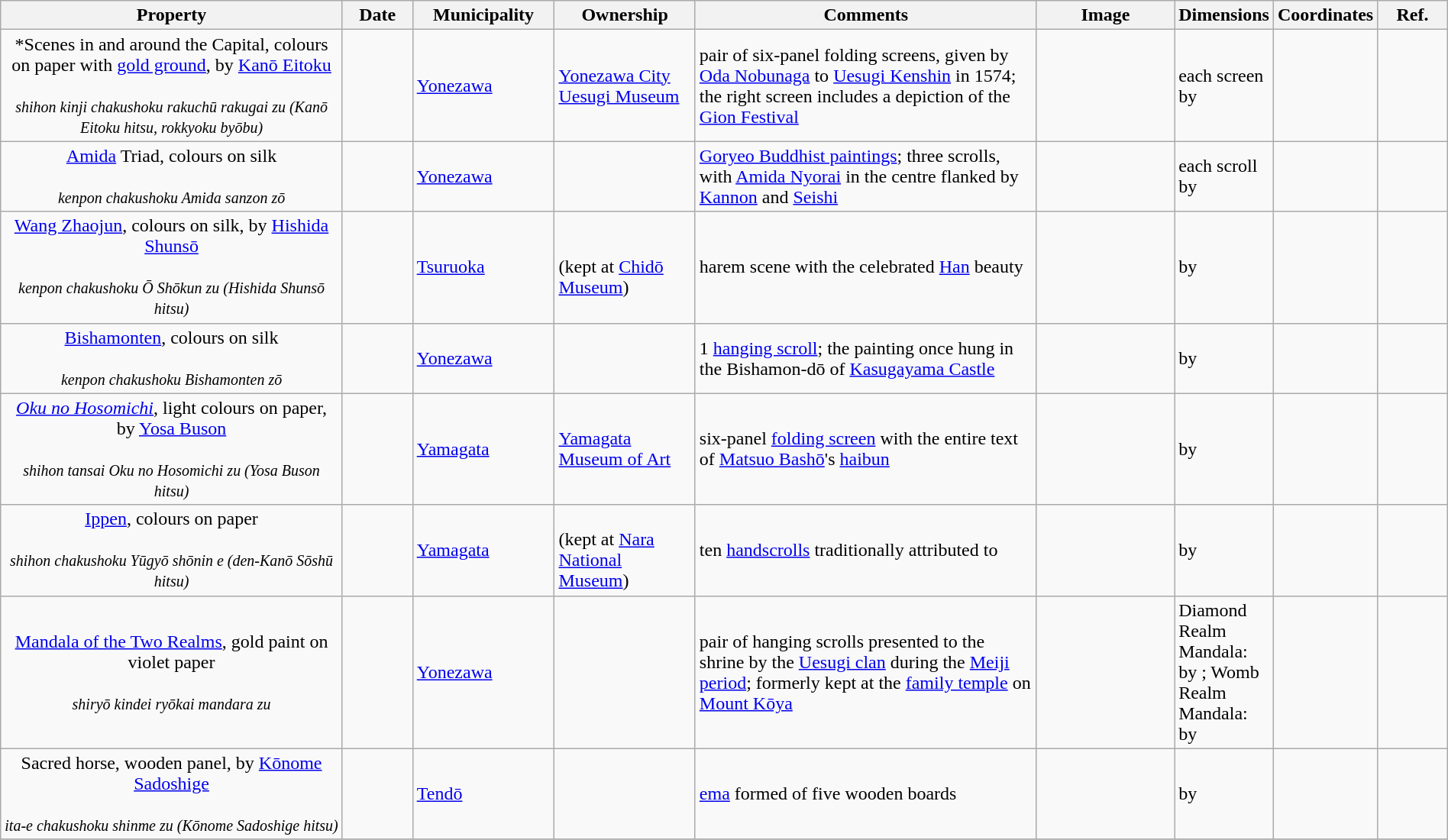<table class="wikitable sortable"  style="width:100%;">
<tr>
<th width="25%" align="left">Property</th>
<th width="5%" align="left">Date</th>
<th width="10%" align="left">Municipality</th>
<th width="10%" align="left">Ownership</th>
<th width="25%" align="left" class="unsortable">Comments</th>
<th width="10%" align="left" class="unsortable">Image</th>
<th width="5%" align="left" class="unsortable">Dimensions</th>
<th width="5%" align="left" class="unsortable">Coordinates</th>
<th width="5%" align="left" class="unsortable">Ref.</th>
</tr>
<tr>
<td align="center">*Scenes in and around the Capital, colours on paper with <a href='#'>gold ground</a>, by <a href='#'>Kanō Eitoku</a><br><br><small><em>shihon kinji chakushoku rakuchū rakugai zu (Kanō Eitoku hitsu, rokkyoku byōbu)</em></small></td>
<td></td>
<td><a href='#'>Yonezawa</a></td>
<td><a href='#'>Yonezawa City Uesugi Museum</a></td>
<td>pair of six-panel folding screens, given by <a href='#'>Oda Nobunaga</a> to <a href='#'>Uesugi Kenshin</a> in 1574; the right screen includes a depiction of the <a href='#'>Gion Festival</a></td>
<td> </td>
<td>each screen  by </td>
<td></td>
<td></td>
</tr>
<tr>
<td align="center"><a href='#'>Amida</a> Triad, colours on silk<br><br><small><em>kenpon chakushoku Amida sanzon zō</em></small></td>
<td></td>
<td><a href='#'>Yonezawa</a></td>
<td></td>
<td><a href='#'>Goryeo Buddhist paintings</a>; three scrolls, with <a href='#'>Amida Nyorai</a> in the centre flanked by <a href='#'>Kannon</a> and <a href='#'>Seishi</a></td>
<td></td>
<td>each scroll  by </td>
<td></td>
<td></td>
</tr>
<tr>
<td align="center"><a href='#'>Wang Zhaojun</a>, colours on silk, by <a href='#'>Hishida Shunsō</a><br><br><small><em>kenpon chakushoku Ō Shōkun zu (Hishida Shunsō hitsu)</em></small></td>
<td></td>
<td><a href='#'>Tsuruoka</a></td>
<td><br>(kept at <a href='#'>Chidō Museum</a>)</td>
<td>harem scene with the celebrated <a href='#'>Han</a> beauty</td>
<td></td>
<td> by </td>
<td></td>
<td></td>
</tr>
<tr>
<td align="center"><a href='#'>Bishamonten</a>, colours on silk<br><br><small><em>kenpon chakushoku Bishamonten zō</em></small></td>
<td></td>
<td><a href='#'>Yonezawa</a></td>
<td></td>
<td>1 <a href='#'>hanging scroll</a>; the painting once hung in the Bishamon-dō of <a href='#'>Kasugayama Castle</a></td>
<td></td>
<td> by </td>
<td></td>
<td></td>
</tr>
<tr>
<td align="center"><em><a href='#'>Oku no Hosomichi</a></em>, light colours on paper, by <a href='#'>Yosa Buson</a><br><br><small><em>shihon tansai Oku no Hosomichi zu (Yosa Buson hitsu)</em></small></td>
<td></td>
<td><a href='#'>Yamagata</a></td>
<td><a href='#'>Yamagata Museum of Art</a></td>
<td>six-panel <a href='#'>folding screen</a> with the entire text of <a href='#'>Matsuo Bashō</a>'s <a href='#'>haibun</a></td>
<td></td>
<td> by </td>
<td></td>
<td></td>
</tr>
<tr>
<td align="center"><a href='#'>Ippen</a>, colours on paper<br><br><small><em>shihon chakushoku Yūgyō shōnin e (den-Kanō Sōshū hitsu)</em></small></td>
<td></td>
<td><a href='#'>Yamagata</a></td>
<td><br>(kept at <a href='#'>Nara National Museum</a>)</td>
<td>ten <a href='#'>handscrolls</a> traditionally attributed to </td>
<td></td>
<td> by </td>
<td></td>
<td></td>
</tr>
<tr>
<td align="center"><a href='#'>Mandala of the Two Realms</a>, gold paint on violet paper<br><br><small><em>shiryō kindei ryōkai mandara zu</em></small></td>
<td></td>
<td><a href='#'>Yonezawa</a></td>
<td></td>
<td>pair of hanging scrolls presented to the shrine by the <a href='#'>Uesugi clan</a> during the <a href='#'>Meiji period</a>; formerly kept at the <a href='#'>family temple</a> on <a href='#'>Mount Kōya</a></td>
<td></td>
<td>Diamond Realm Mandala:  by ; Womb Realm Mandala:  by </td>
<td></td>
<td></td>
</tr>
<tr>
<td align="center">Sacred horse, wooden panel, by <a href='#'>Kōnome Sadoshige</a><br><br><small><em>ita-e chakushoku shinme zu (Kōnome Sadoshige hitsu)</em></small></td>
<td></td>
<td><a href='#'>Tendō</a></td>
<td></td>
<td><a href='#'>ema</a> formed of five wooden boards</td>
<td></td>
<td> by </td>
<td></td>
<td></td>
</tr>
<tr>
</tr>
</table>
